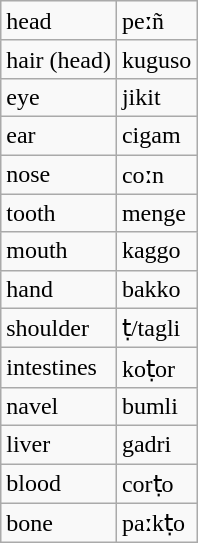<table class="wikitable sortable">
<tr>
<td>head</td>
<td>peːñ</td>
</tr>
<tr>
<td>hair (head)</td>
<td>kuguso</td>
</tr>
<tr>
<td>eye</td>
<td>jikit</td>
</tr>
<tr>
<td>ear</td>
<td>cigam</td>
</tr>
<tr>
<td>nose</td>
<td>coːn</td>
</tr>
<tr>
<td>tooth</td>
<td>menge</td>
</tr>
<tr>
<td>mouth</td>
<td>kaggo</td>
</tr>
<tr>
<td>hand</td>
<td>bakko</td>
</tr>
<tr>
<td>shoulder</td>
<td>ṭ/tagli</td>
</tr>
<tr>
<td>intestines</td>
<td>koṭor</td>
</tr>
<tr>
<td>navel</td>
<td>bumli</td>
</tr>
<tr>
<td>liver</td>
<td>gadri</td>
</tr>
<tr>
<td>blood</td>
<td>corṭo</td>
</tr>
<tr>
<td>bone</td>
<td>paːkṭo</td>
</tr>
</table>
